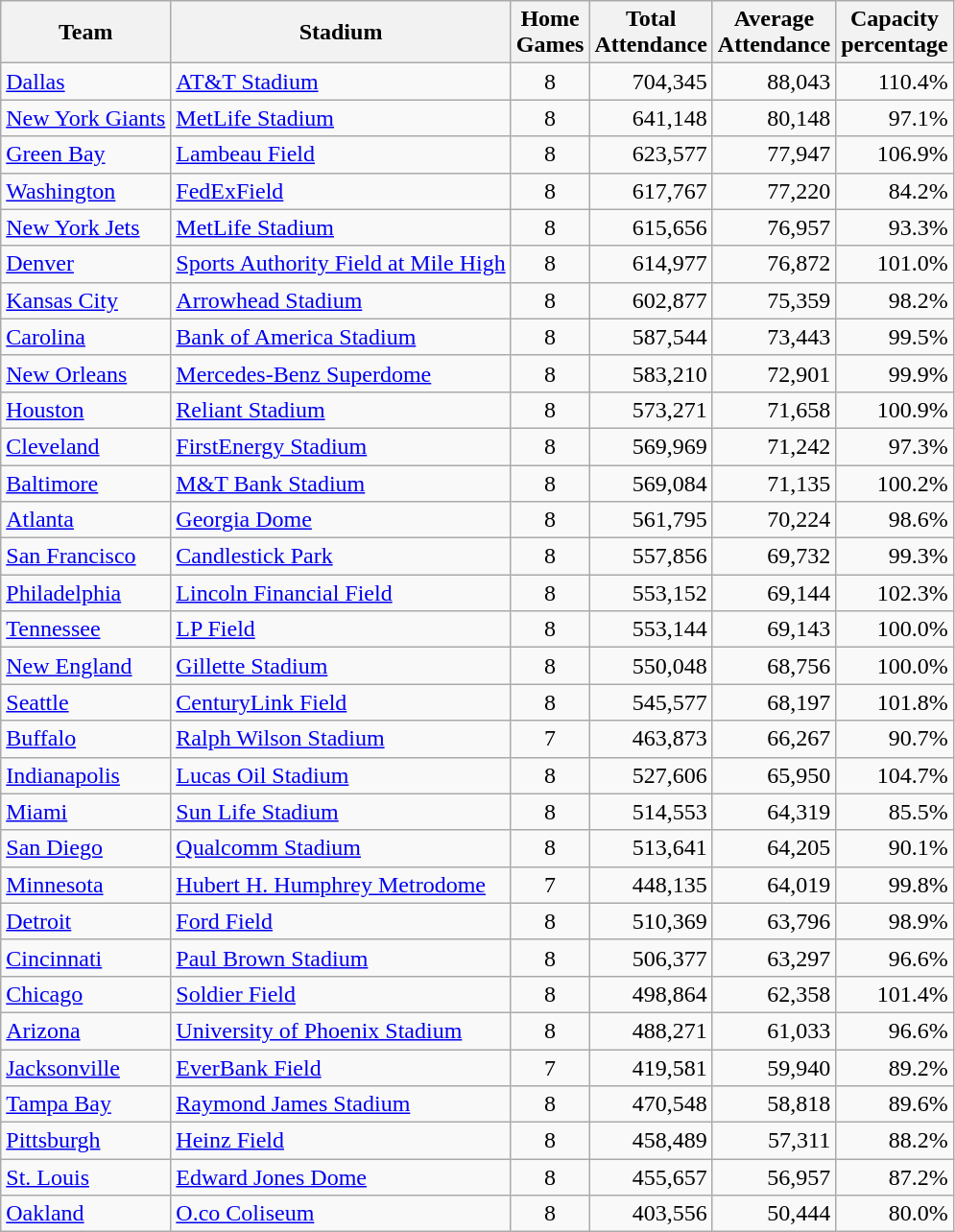<table class="wikitable sortable">
<tr>
<th>Team</th>
<th>Stadium</th>
<th data-sort-type="number">Home<br>Games</th>
<th data-sort-type="number">Total<br>Attendance</th>
<th data-sort-type="number">Average<br>Attendance</th>
<th data-sort-type="number">Capacity<br> percentage</th>
</tr>
<tr>
<td><a href='#'>Dallas</a></td>
<td><a href='#'>AT&T Stadium</a></td>
<td style="text-align: center;">8</td>
<td style="text-align: right;">704,345</td>
<td style="text-align: right;">88,043</td>
<td style="text-align: right;">110.4%</td>
</tr>
<tr>
<td><a href='#'>New York Giants</a></td>
<td><a href='#'>MetLife Stadium</a></td>
<td style="text-align: center;">8</td>
<td style="text-align: right;">641,148</td>
<td style="text-align: right;">80,148</td>
<td style="text-align: right;">97.1%</td>
</tr>
<tr>
<td><a href='#'>Green Bay</a></td>
<td><a href='#'>Lambeau Field</a></td>
<td style="text-align: center;">8</td>
<td style="text-align: right;">623,577</td>
<td style="text-align: right;">77,947</td>
<td style="text-align: right;">106.9%</td>
</tr>
<tr>
<td><a href='#'>Washington</a></td>
<td><a href='#'>FedExField</a></td>
<td style="text-align: center;">8</td>
<td style="text-align: right;">617,767</td>
<td style="text-align: right;">77,220</td>
<td style="text-align: right;">84.2%</td>
</tr>
<tr>
<td><a href='#'>New York Jets</a></td>
<td><a href='#'>MetLife Stadium</a></td>
<td style="text-align: center;">8</td>
<td style="text-align: right;">615,656</td>
<td style="text-align: right;">76,957</td>
<td style="text-align: right;">93.3%</td>
</tr>
<tr>
<td><a href='#'>Denver</a></td>
<td><a href='#'>Sports Authority Field at Mile High</a></td>
<td style="text-align: center;">8</td>
<td style="text-align: right;">614,977</td>
<td style="text-align: right;">76,872</td>
<td style="text-align: right;">101.0%</td>
</tr>
<tr>
<td><a href='#'>Kansas City</a></td>
<td><a href='#'>Arrowhead Stadium</a></td>
<td style="text-align: center;">8</td>
<td style="text-align: right;">602,877</td>
<td style="text-align: right;">75,359</td>
<td style="text-align: right;">98.2%</td>
</tr>
<tr>
<td><a href='#'>Carolina</a></td>
<td><a href='#'>Bank of America Stadium</a></td>
<td style="text-align: center;">8</td>
<td style="text-align: right;">587,544</td>
<td style="text-align: right;">73,443</td>
<td style="text-align: right;">99.5%</td>
</tr>
<tr>
<td><a href='#'>New Orleans</a></td>
<td><a href='#'>Mercedes-Benz Superdome</a></td>
<td style="text-align: center;">8</td>
<td style="text-align: right;">583,210</td>
<td style="text-align: right;">72,901</td>
<td style="text-align: right;">99.9%</td>
</tr>
<tr>
<td><a href='#'>Houston</a></td>
<td><a href='#'>Reliant Stadium</a></td>
<td style="text-align: center;">8</td>
<td style="text-align: right;">573,271</td>
<td style="text-align: right;">71,658</td>
<td style="text-align: right;">100.9%</td>
</tr>
<tr>
<td><a href='#'>Cleveland</a></td>
<td><a href='#'>FirstEnergy Stadium</a></td>
<td style="text-align: center;">8</td>
<td style="text-align: right;">569,969</td>
<td style="text-align: right;">71,242</td>
<td style="text-align: right;">97.3%</td>
</tr>
<tr>
<td><a href='#'>Baltimore</a></td>
<td><a href='#'>M&T Bank Stadium</a></td>
<td style="text-align: center;">8</td>
<td style="text-align: right;">569,084</td>
<td style="text-align: right;">71,135</td>
<td style="text-align: right;">100.2%</td>
</tr>
<tr>
<td><a href='#'>Atlanta</a></td>
<td><a href='#'>Georgia Dome</a></td>
<td style="text-align: center;">8</td>
<td style="text-align: right;">561,795</td>
<td style="text-align: right;">70,224</td>
<td style="text-align: right;">98.6%</td>
</tr>
<tr>
<td><a href='#'>San Francisco</a></td>
<td><a href='#'>Candlestick Park</a></td>
<td style="text-align: center;">8</td>
<td style="text-align: right;">557,856</td>
<td style="text-align: right;">69,732</td>
<td style="text-align: right;">99.3%</td>
</tr>
<tr>
<td><a href='#'>Philadelphia</a></td>
<td><a href='#'>Lincoln Financial Field</a></td>
<td style="text-align: center;">8</td>
<td style="text-align: right;">553,152</td>
<td style="text-align: right;">69,144</td>
<td style="text-align: right;">102.3%</td>
</tr>
<tr>
<td><a href='#'>Tennessee</a></td>
<td><a href='#'>LP Field</a></td>
<td style="text-align: center;">8</td>
<td style="text-align: right;">553,144</td>
<td style="text-align: right;">69,143</td>
<td style="text-align: right;">100.0%</td>
</tr>
<tr>
<td><a href='#'>New England</a></td>
<td><a href='#'>Gillette Stadium</a></td>
<td style="text-align: center;">8</td>
<td style="text-align: right;">550,048</td>
<td style="text-align: right;">68,756</td>
<td style="text-align: right;">100.0%</td>
</tr>
<tr>
<td><a href='#'>Seattle</a></td>
<td><a href='#'>CenturyLink Field</a></td>
<td style="text-align: center;">8</td>
<td style="text-align: right;">545,577</td>
<td style="text-align: right;">68,197</td>
<td style="text-align: right;">101.8%</td>
</tr>
<tr>
<td><a href='#'>Buffalo</a></td>
<td><a href='#'>Ralph Wilson Stadium</a></td>
<td style="text-align: center;">7</td>
<td style="text-align: right;">463,873</td>
<td style="text-align: right;">66,267</td>
<td style="text-align: right;">90.7%</td>
</tr>
<tr>
<td><a href='#'>Indianapolis</a></td>
<td><a href='#'>Lucas Oil Stadium</a></td>
<td style="text-align: center;">8</td>
<td style="text-align: right;">527,606</td>
<td style="text-align: right;">65,950</td>
<td style="text-align: right;">104.7%</td>
</tr>
<tr>
<td><a href='#'>Miami</a></td>
<td><a href='#'>Sun Life Stadium</a></td>
<td style="text-align: center;">8</td>
<td style="text-align: right;">514,553</td>
<td style="text-align: right;">64,319</td>
<td style="text-align: right;">85.5%</td>
</tr>
<tr>
<td><a href='#'>San Diego</a></td>
<td><a href='#'>Qualcomm Stadium</a></td>
<td style="text-align: center;">8</td>
<td style="text-align: right;">513,641</td>
<td style="text-align: right;">64,205</td>
<td style="text-align: right;">90.1%</td>
</tr>
<tr>
<td><a href='#'>Minnesota</a></td>
<td><a href='#'>Hubert H. Humphrey Metrodome</a></td>
<td style="text-align: center;">7</td>
<td style="text-align: right;">448,135</td>
<td style="text-align: right;">64,019</td>
<td style="text-align: right;">99.8%</td>
</tr>
<tr>
<td><a href='#'>Detroit</a></td>
<td><a href='#'>Ford Field</a></td>
<td style="text-align: center;">8</td>
<td style="text-align: right;">510,369</td>
<td style="text-align: right;">63,796</td>
<td style="text-align: right;">98.9%</td>
</tr>
<tr>
<td><a href='#'>Cincinnati</a></td>
<td><a href='#'>Paul Brown Stadium</a></td>
<td style="text-align: center;">8</td>
<td style="text-align: right;">506,377</td>
<td style="text-align: right;">63,297</td>
<td style="text-align: right;">96.6%</td>
</tr>
<tr>
<td><a href='#'>Chicago</a></td>
<td><a href='#'>Soldier Field</a></td>
<td style="text-align: center;">8</td>
<td style="text-align: right;">498,864</td>
<td style="text-align: right;">62,358</td>
<td style="text-align: right;">101.4%</td>
</tr>
<tr>
<td><a href='#'>Arizona</a></td>
<td><a href='#'>University of Phoenix Stadium</a></td>
<td style="text-align: center;">8</td>
<td style="text-align: right;">488,271</td>
<td style="text-align: right;">61,033</td>
<td style="text-align: right;">96.6%</td>
</tr>
<tr>
<td><a href='#'>Jacksonville</a></td>
<td><a href='#'>EverBank Field</a></td>
<td style="text-align: center;">7</td>
<td style="text-align: right;">419,581</td>
<td style="text-align: right;">59,940</td>
<td style="text-align: right;">89.2%</td>
</tr>
<tr>
<td><a href='#'>Tampa Bay</a></td>
<td><a href='#'>Raymond James Stadium</a></td>
<td style="text-align: center;">8</td>
<td style="text-align: right;">470,548</td>
<td style="text-align: right;">58,818</td>
<td style="text-align: right;">89.6%</td>
</tr>
<tr>
<td><a href='#'>Pittsburgh</a></td>
<td><a href='#'>Heinz Field</a></td>
<td style="text-align: center;">8</td>
<td style="text-align: right;">458,489</td>
<td style="text-align: right;">57,311</td>
<td style="text-align: right;">88.2%</td>
</tr>
<tr>
<td><a href='#'>St. Louis</a></td>
<td><a href='#'>Edward Jones Dome</a></td>
<td style="text-align: center;">8</td>
<td style="text-align: right;">455,657</td>
<td style="text-align: right;">56,957</td>
<td style="text-align: right;">87.2%</td>
</tr>
<tr>
<td><a href='#'>Oakland</a></td>
<td><a href='#'>O.co Coliseum</a></td>
<td style="text-align: center;">8</td>
<td style="text-align: right;">403,556</td>
<td style="text-align: right;">50,444</td>
<td style="text-align: right;">80.0%</td>
</tr>
</table>
